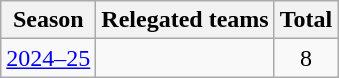<table class="wikitable">
<tr>
<th>Season</th>
<th>Relegated teams</th>
<th>Total</th>
</tr>
<tr>
<td><a href='#'>2024–25</a></td>
<td></td>
<td align="center">8</td>
</tr>
</table>
